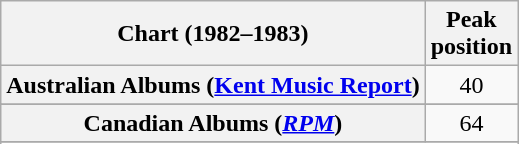<table class="wikitable sortable plainrowheaders">
<tr>
<th scope="col">Chart (1982–1983)</th>
<th scope="col">Peak<br>position</th>
</tr>
<tr>
<th scope="row">Australian Albums (<a href='#'>Kent Music Report</a>)</th>
<td align=center>40</td>
</tr>
<tr>
</tr>
<tr>
<th scope="row">Canadian Albums (<em><a href='#'>RPM</a></em>)</th>
<td align="center">64</td>
</tr>
<tr>
</tr>
<tr>
</tr>
<tr>
</tr>
<tr>
</tr>
<tr>
</tr>
<tr>
</tr>
</table>
